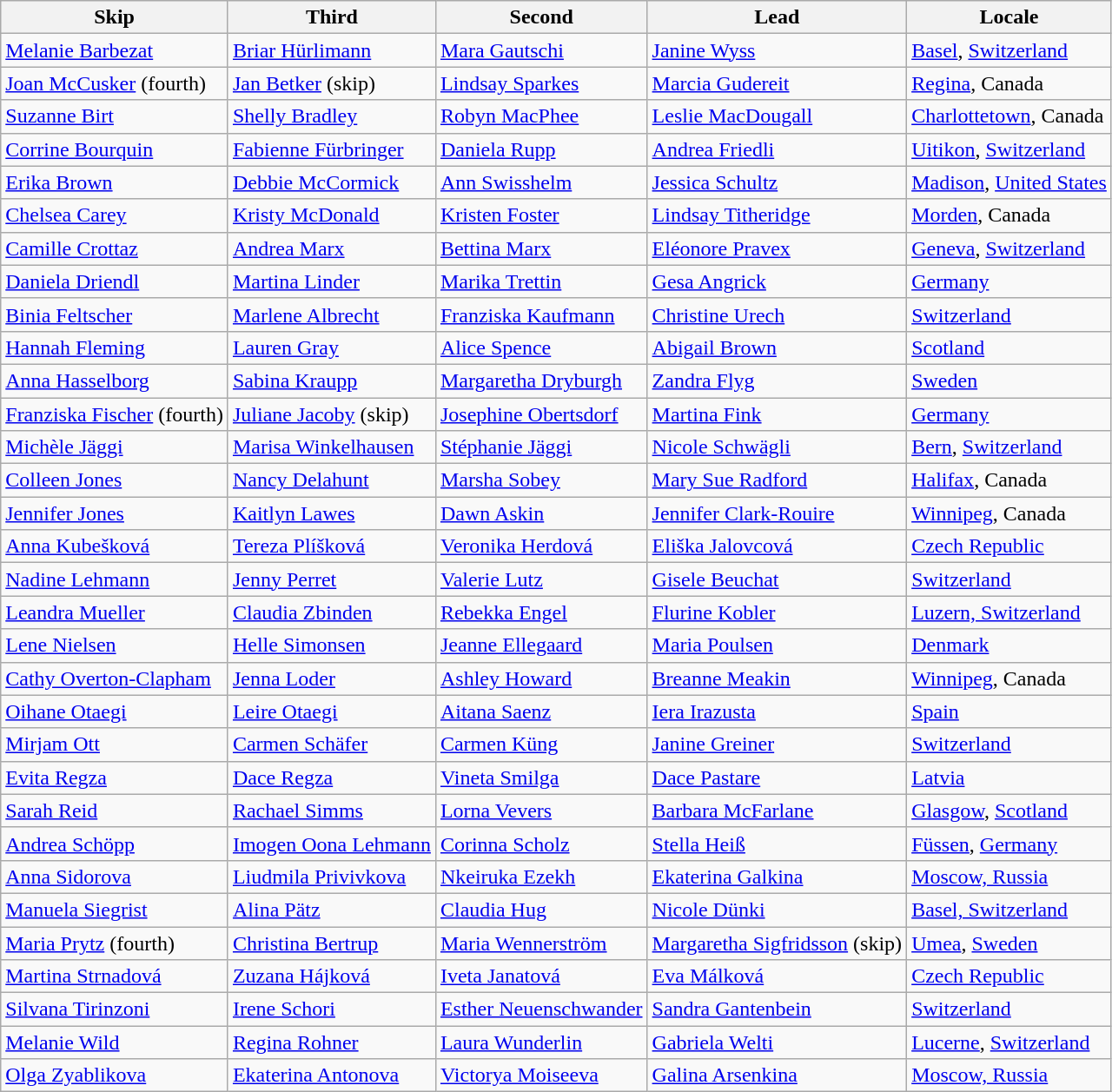<table class=wikitable>
<tr>
<th>Skip</th>
<th>Third</th>
<th>Second</th>
<th>Lead</th>
<th>Locale</th>
</tr>
<tr>
<td><a href='#'>Melanie Barbezat</a></td>
<td><a href='#'>Briar Hürlimann</a></td>
<td><a href='#'>Mara Gautschi</a></td>
<td><a href='#'>Janine Wyss</a></td>
<td> <a href='#'>Basel</a>, <a href='#'>Switzerland</a></td>
</tr>
<tr>
<td><a href='#'>Joan McCusker</a> (fourth)</td>
<td><a href='#'>Jan Betker</a> (skip)</td>
<td><a href='#'>Lindsay Sparkes</a></td>
<td><a href='#'>Marcia Gudereit</a></td>
<td> <a href='#'>Regina</a>, Canada</td>
</tr>
<tr>
<td><a href='#'>Suzanne Birt</a></td>
<td><a href='#'>Shelly Bradley</a></td>
<td><a href='#'>Robyn MacPhee</a></td>
<td><a href='#'>Leslie MacDougall</a></td>
<td> <a href='#'>Charlottetown</a>, Canada</td>
</tr>
<tr>
<td><a href='#'>Corrine Bourquin</a></td>
<td><a href='#'>Fabienne Fürbringer</a></td>
<td><a href='#'>Daniela Rupp</a></td>
<td><a href='#'>Andrea Friedli</a></td>
<td> <a href='#'>Uitikon</a>, <a href='#'>Switzerland</a></td>
</tr>
<tr>
<td><a href='#'>Erika Brown</a></td>
<td><a href='#'>Debbie McCormick</a></td>
<td><a href='#'>Ann Swisshelm</a></td>
<td><a href='#'>Jessica Schultz</a></td>
<td> <a href='#'>Madison</a>, <a href='#'>United States</a></td>
</tr>
<tr>
<td><a href='#'>Chelsea Carey</a></td>
<td><a href='#'>Kristy McDonald</a></td>
<td><a href='#'>Kristen Foster</a></td>
<td><a href='#'>Lindsay Titheridge</a></td>
<td> <a href='#'>Morden</a>, Canada</td>
</tr>
<tr>
<td><a href='#'>Camille Crottaz</a></td>
<td><a href='#'>Andrea Marx</a></td>
<td><a href='#'>Bettina Marx</a></td>
<td><a href='#'>Eléonore Pravex</a></td>
<td> <a href='#'>Geneva</a>, <a href='#'>Switzerland</a></td>
</tr>
<tr>
<td><a href='#'>Daniela Driendl</a></td>
<td><a href='#'>Martina Linder</a></td>
<td><a href='#'>Marika Trettin</a></td>
<td><a href='#'>Gesa Angrick</a></td>
<td> <a href='#'>Germany</a></td>
</tr>
<tr>
<td><a href='#'>Binia Feltscher</a></td>
<td><a href='#'>Marlene Albrecht</a></td>
<td><a href='#'>Franziska Kaufmann</a></td>
<td><a href='#'>Christine Urech</a></td>
<td> <a href='#'>Switzerland</a></td>
</tr>
<tr>
<td><a href='#'>Hannah Fleming</a></td>
<td><a href='#'>Lauren Gray</a></td>
<td><a href='#'>Alice Spence</a></td>
<td><a href='#'>Abigail Brown</a></td>
<td> <a href='#'>Scotland</a></td>
</tr>
<tr>
<td><a href='#'>Anna Hasselborg</a></td>
<td><a href='#'>Sabina Kraupp</a></td>
<td><a href='#'>Margaretha Dryburgh</a></td>
<td><a href='#'>Zandra Flyg</a></td>
<td> <a href='#'>Sweden</a></td>
</tr>
<tr>
<td><a href='#'>Franziska Fischer</a> (fourth)</td>
<td><a href='#'>Juliane Jacoby</a> (skip)</td>
<td><a href='#'>Josephine Obertsdorf</a></td>
<td><a href='#'>Martina Fink</a></td>
<td> <a href='#'>Germany</a></td>
</tr>
<tr>
<td><a href='#'>Michèle Jäggi</a></td>
<td><a href='#'>Marisa Winkelhausen</a></td>
<td><a href='#'>Stéphanie Jäggi</a></td>
<td><a href='#'>Nicole Schwägli</a></td>
<td> <a href='#'>Bern</a>, <a href='#'>Switzerland</a></td>
</tr>
<tr>
<td><a href='#'>Colleen Jones</a></td>
<td><a href='#'>Nancy Delahunt</a></td>
<td><a href='#'>Marsha Sobey</a></td>
<td><a href='#'>Mary Sue Radford</a></td>
<td> <a href='#'>Halifax</a>, Canada</td>
</tr>
<tr>
<td><a href='#'>Jennifer Jones</a></td>
<td><a href='#'>Kaitlyn Lawes</a></td>
<td><a href='#'>Dawn Askin</a></td>
<td><a href='#'>Jennifer Clark-Rouire</a></td>
<td> <a href='#'>Winnipeg</a>, Canada</td>
</tr>
<tr>
<td><a href='#'>Anna Kubešková</a></td>
<td><a href='#'>Tereza Plíšková</a></td>
<td><a href='#'>Veronika Herdová</a></td>
<td><a href='#'>Eliška Jalovcová</a></td>
<td> <a href='#'>Czech Republic</a></td>
</tr>
<tr>
<td><a href='#'>Nadine Lehmann</a></td>
<td><a href='#'>Jenny Perret</a></td>
<td><a href='#'>Valerie Lutz</a></td>
<td><a href='#'>Gisele Beuchat</a></td>
<td> <a href='#'>Switzerland</a></td>
</tr>
<tr>
<td><a href='#'>Leandra Mueller</a></td>
<td><a href='#'>Claudia Zbinden</a></td>
<td><a href='#'>Rebekka Engel</a></td>
<td><a href='#'>Flurine Kobler</a></td>
<td> <a href='#'>Luzern, Switzerland</a></td>
</tr>
<tr>
<td><a href='#'>Lene Nielsen</a></td>
<td><a href='#'>Helle Simonsen</a></td>
<td><a href='#'>Jeanne Ellegaard</a></td>
<td><a href='#'>Maria Poulsen</a></td>
<td> <a href='#'>Denmark</a></td>
</tr>
<tr>
<td><a href='#'>Cathy Overton-Clapham</a></td>
<td><a href='#'>Jenna Loder</a></td>
<td><a href='#'>Ashley Howard</a></td>
<td><a href='#'>Breanne Meakin</a></td>
<td> <a href='#'>Winnipeg</a>, Canada</td>
</tr>
<tr>
<td><a href='#'>Oihane Otaegi</a></td>
<td><a href='#'>Leire Otaegi</a></td>
<td><a href='#'>Aitana Saenz</a></td>
<td><a href='#'>Iera Irazusta</a></td>
<td> <a href='#'>Spain</a></td>
</tr>
<tr>
<td><a href='#'>Mirjam Ott</a></td>
<td><a href='#'>Carmen Schäfer</a></td>
<td><a href='#'>Carmen Küng</a></td>
<td><a href='#'>Janine Greiner</a></td>
<td> <a href='#'>Switzerland</a></td>
</tr>
<tr>
<td><a href='#'>Evita Regza</a></td>
<td><a href='#'>Dace Regza</a></td>
<td><a href='#'>Vineta Smilga</a></td>
<td><a href='#'>Dace Pastare</a></td>
<td> <a href='#'>Latvia</a></td>
</tr>
<tr>
<td><a href='#'>Sarah Reid</a></td>
<td><a href='#'>Rachael Simms</a></td>
<td><a href='#'>Lorna Vevers</a></td>
<td><a href='#'>Barbara McFarlane</a></td>
<td> <a href='#'>Glasgow</a>, <a href='#'>Scotland</a></td>
</tr>
<tr>
<td><a href='#'>Andrea Schöpp</a></td>
<td><a href='#'>Imogen Oona Lehmann</a></td>
<td><a href='#'>Corinna Scholz</a></td>
<td><a href='#'>Stella Heiß</a></td>
<td> <a href='#'>Füssen</a>, <a href='#'>Germany</a></td>
</tr>
<tr>
<td><a href='#'>Anna Sidorova</a></td>
<td><a href='#'>Liudmila Privivkova</a></td>
<td><a href='#'>Nkeiruka Ezekh</a></td>
<td><a href='#'>Ekaterina Galkina</a></td>
<td> <a href='#'>Moscow, Russia</a></td>
</tr>
<tr>
<td><a href='#'>Manuela Siegrist</a></td>
<td><a href='#'>Alina Pätz</a></td>
<td><a href='#'>Claudia Hug</a></td>
<td><a href='#'>Nicole Dünki</a></td>
<td> <a href='#'>Basel, Switzerland</a></td>
</tr>
<tr>
<td><a href='#'>Maria Prytz</a> (fourth)</td>
<td><a href='#'>Christina Bertrup</a></td>
<td><a href='#'>Maria Wennerström</a></td>
<td><a href='#'>Margaretha Sigfridsson</a> (skip)</td>
<td> <a href='#'>Umea</a>, <a href='#'>Sweden</a></td>
</tr>
<tr>
<td><a href='#'>Martina Strnadová</a></td>
<td><a href='#'>Zuzana Hájková</a></td>
<td><a href='#'>Iveta Janatová</a></td>
<td><a href='#'>Eva Málková</a></td>
<td> <a href='#'>Czech Republic</a></td>
</tr>
<tr>
<td><a href='#'>Silvana Tirinzoni</a></td>
<td><a href='#'>Irene Schori</a></td>
<td><a href='#'>Esther Neuenschwander</a></td>
<td><a href='#'>Sandra Gantenbein</a></td>
<td> <a href='#'>Switzerland</a></td>
</tr>
<tr>
<td><a href='#'>Melanie Wild</a></td>
<td><a href='#'>Regina Rohner</a></td>
<td><a href='#'>Laura Wunderlin</a></td>
<td><a href='#'>Gabriela Welti</a></td>
<td> <a href='#'>Lucerne</a>, <a href='#'>Switzerland</a></td>
</tr>
<tr>
<td><a href='#'>Olga Zyablikova</a></td>
<td><a href='#'>Ekaterina Antonova</a></td>
<td><a href='#'>Victorya Moiseeva</a></td>
<td><a href='#'>Galina Arsenkina</a></td>
<td> <a href='#'>Moscow, Russia</a></td>
</tr>
</table>
